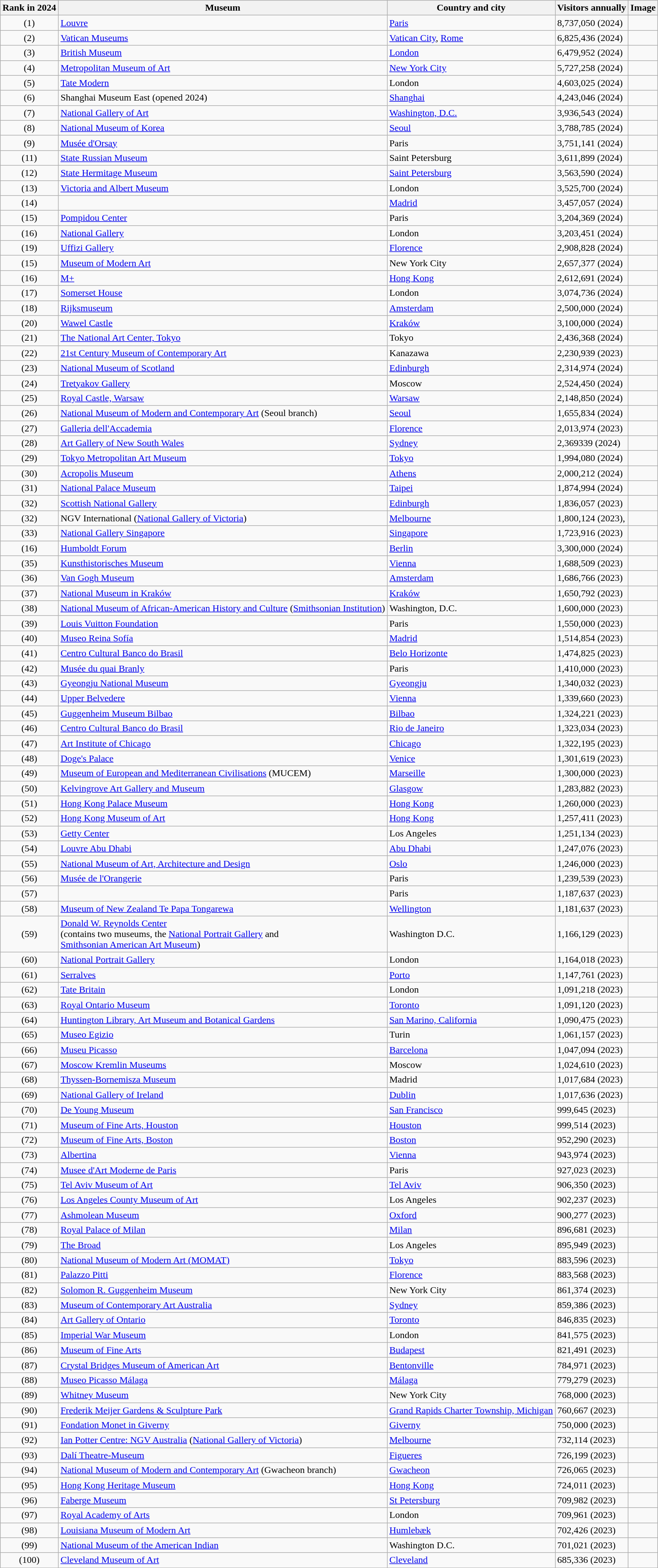<table class="wikitable sortable">
<tr>
<th>Rank in 2024</th>
<th>Museum</th>
<th>Country and city</th>
<th data-sort-type="number">Visitors annually</th>
<th class="unsortable">Image</th>
</tr>
<tr>
<td style="text-align:center">(1)</td>
<td><a href='#'>Louvre</a></td>
<td> <a href='#'>Paris</a></td>
<td>8,737,050 (2024)</td>
<td></td>
</tr>
<tr>
<td style="text-align:center">(2)</td>
<td><a href='#'>Vatican Museums</a></td>
<td> <a href='#'>Vatican City</a>, <a href='#'>Rome</a></td>
<td>6,825,436 (2024)</td>
<td></td>
</tr>
<tr>
<td style="text-align:center">(3)</td>
<td><a href='#'>British Museum</a></td>
<td> <a href='#'>London</a></td>
<td>6,479,952 (2024)</td>
<td></td>
</tr>
<tr>
<td style="text-align:center">(4)</td>
<td><a href='#'>Metropolitan Museum of Art</a></td>
<td> <a href='#'>New York City</a></td>
<td>5,727,258 (2024)</td>
<td></td>
</tr>
<tr>
<td style="text-align:center">(5)</td>
<td><a href='#'>Tate Modern</a></td>
<td> London</td>
<td>4,603,025 (2024)</td>
<td></td>
</tr>
<tr>
<td style="text-align:center">(6)</td>
<td>Shanghai Museum East (opened 2024)</td>
<td> <a href='#'>Shanghai</a></td>
<td>4,243,046 (2024)</td>
<td></td>
</tr>
<tr>
<td style="text-align:center">(7)</td>
<td><a href='#'>National Gallery of Art</a></td>
<td> <a href='#'>Washington, D.C.</a></td>
<td>3,936,543 (2024)</td>
<td></td>
</tr>
<tr>
<td style="text-align:center">(8)</td>
<td><a href='#'>National Museum of Korea</a></td>
<td> <a href='#'>Seoul</a></td>
<td>3,788,785 (2024)</td>
<td></td>
</tr>
<tr>
<td style="text-align:center">(9)</td>
<td><a href='#'>Musée d'Orsay</a></td>
<td> Paris</td>
<td>3,751,141 (2024)</td>
<td></td>
</tr>
<tr>
<td style="text-align:center">(11)</td>
<td><a href='#'>State Russian Museum</a></td>
<td> Saint Petersburg</td>
<td>3,611,899 (2024)</td>
<td></td>
</tr>
<tr>
<td style="text-align:center">(12)</td>
<td><a href='#'>State Hermitage Museum</a></td>
<td> <a href='#'>Saint Petersburg</a></td>
<td>3,563,590 (2024)</td>
<td></td>
</tr>
<tr>
<td style="text-align:center">(13)</td>
<td><a href='#'>Victoria and Albert Museum</a></td>
<td> London</td>
<td>3,525,700 (2024)</td>
<td></td>
</tr>
<tr>
<td style="text-align:center">(14)</td>
<td></td>
<td> <a href='#'>Madrid</a></td>
<td>3,457,057 (2024)</td>
<td></td>
</tr>
<tr>
<td style="text-align:center">(15)</td>
<td><a href='#'>Pompidou Center</a></td>
<td> Paris</td>
<td>3,204,369 (2024)</td>
<td></td>
</tr>
<tr>
<td style="text-align:center">(16)</td>
<td><a href='#'>National Gallery</a></td>
<td> London</td>
<td>3,203,451 (2024)</td>
<td></td>
</tr>
<tr>
<td style="text-align:center">(19)</td>
<td><a href='#'>Uffizi Gallery</a></td>
<td> <a href='#'>Florence</a></td>
<td>2,908,828  (2024)</td>
<td></td>
</tr>
<tr>
<td style="text-align:center">(15)</td>
<td><a href='#'>Museum of Modern Art</a></td>
<td> New York City</td>
<td>2,657,377 (2024)</td>
<td></td>
</tr>
<tr>
<td style="text-align:center">(16)</td>
<td><a href='#'>M+</a></td>
<td> <a href='#'>Hong Kong</a></td>
<td>2,612,691 (2024)</td>
<td></td>
</tr>
<tr>
<td style="text-align:center">(17)</td>
<td><a href='#'>Somerset House</a></td>
<td> London</td>
<td>3,074,736 (2024)</td>
<td></td>
</tr>
<tr>
<td style="text-align:center">(18)</td>
<td><a href='#'>Rijksmuseum</a></td>
<td> <a href='#'>Amsterdam</a></td>
<td>2,500,000 (2024)</td>
<td></td>
</tr>
<tr>
<td style="text-align:center">(20)</td>
<td><a href='#'>Wawel Castle</a></td>
<td> <a href='#'>Kraków</a></td>
<td>3,100,000 (2024)</td>
<td></td>
</tr>
<tr>
<td style="text-align:center">(21)</td>
<td><a href='#'>The National Art Center, Tokyo</a></td>
<td> Tokyo</td>
<td>2,436,368 (2024)</td>
<td></td>
</tr>
<tr>
<td style="text-align:center">(22)</td>
<td><a href='#'>21st Century Museum of Contemporary Art</a></td>
<td> Kanazawa</td>
<td>2,230,939 (2023)</td>
<td></td>
</tr>
<tr>
<td style="text-align:center">(23)</td>
<td><a href='#'>National Museum of Scotland</a></td>
<td> <a href='#'>Edinburgh</a></td>
<td>2,314,974 (2024)</td>
<td></td>
</tr>
<tr>
<td style="text-align:center">(24)</td>
<td><a href='#'>Tretyakov Gallery</a></td>
<td> Moscow</td>
<td>2,524,450 (2024)</td>
<td></td>
</tr>
<tr>
<td style="text-align:center">(25)</td>
<td><a href='#'>Royal Castle, Warsaw</a></td>
<td> <a href='#'>Warsaw</a></td>
<td>2,148,850 (2024)</td>
<td></td>
</tr>
<tr>
<td style="text-align:center">(26)</td>
<td><a href='#'>National Museum of Modern and Contemporary Art</a> (Seoul branch)</td>
<td> <a href='#'>Seoul</a></td>
<td>1,655,834 (2024)</td>
<td></td>
</tr>
<tr>
<td style="text-align:center">(27)</td>
<td><a href='#'>Galleria dell'Accademia</a></td>
<td> <a href='#'>Florence</a></td>
<td>2,013,974 (2023)</td>
<td></td>
</tr>
<tr>
<td style="text-align:center">(28)</td>
<td><a href='#'>Art Gallery of New South Wales</a></td>
<td> <a href='#'>Sydney</a></td>
<td>2,369339 (2024)</td>
<td></td>
</tr>
<tr>
<td style="text-align:center">(29)</td>
<td><a href='#'>Tokyo Metropolitan Art Museum</a></td>
<td> <a href='#'>Tokyo</a></td>
<td>1,994,080 (2024)</td>
<td></td>
</tr>
<tr>
<td style="text-align:center">(30)</td>
<td><a href='#'>Acropolis Museum</a></td>
<td> <a href='#'>Athens</a></td>
<td>2,000,212 (2024)</td>
<td></td>
</tr>
<tr>
<td style="text-align:center">(31)</td>
<td><a href='#'>National Palace Museum</a></td>
<td> <a href='#'>Taipei</a></td>
<td>1,874,994 (2024)</td>
<td></td>
</tr>
<tr>
<td style="text-align:center">(32)</td>
<td><a href='#'>Scottish National Gallery</a></td>
<td> <a href='#'>Edinburgh</a></td>
<td>1,836,057 (2023)</td>
<td></td>
</tr>
<tr>
<td style="text-align:center">(32)</td>
<td>NGV International (<a href='#'>National Gallery of Victoria</a>)</td>
<td> <a href='#'>Melbourne</a></td>
<td>1,800,124 (2023),</td>
<td></td>
</tr>
<tr>
<td style="text-align:center">(33)</td>
<td><a href='#'>National Gallery Singapore</a></td>
<td> <a href='#'>Singapore</a></td>
<td>1,723,916 (2023)</td>
<td></td>
</tr>
<tr>
<td style="text-align:center">(16)</td>
<td><a href='#'>Humboldt Forum</a></td>
<td> <a href='#'>Berlin</a></td>
<td>3,300,000 (2024)</td>
<td></td>
</tr>
<tr>
<td style="text-align:center">(35)</td>
<td><a href='#'>Kunsthistorisches Museum</a></td>
<td> <a href='#'>Vienna</a></td>
<td>1,688,509 (2023)</td>
<td></td>
</tr>
<tr>
<td style="text-align:center">(36)</td>
<td><a href='#'>Van Gogh Museum</a></td>
<td> <a href='#'>Amsterdam</a></td>
<td>1,686,766 (2023)</td>
<td></td>
</tr>
<tr>
<td style="text-align:center">(37)</td>
<td><a href='#'>National Museum in Kraków</a></td>
<td> <a href='#'>Kraków</a></td>
<td>1,650,792 (2023)</td>
<td></td>
</tr>
<tr>
<td style="text-align:center">(38)</td>
<td><a href='#'>National Museum of African-American History and Culture</a> (<a href='#'>Smithsonian Institution</a>)</td>
<td> Washington, D.C.</td>
<td>1,600,000 (2023)</td>
<td></td>
</tr>
<tr>
<td style="text-align:center">(39)</td>
<td><a href='#'>Louis Vuitton Foundation</a></td>
<td> Paris</td>
<td>1,550,000 (2023)<br></td>
<td></td>
</tr>
<tr>
<td style="text-align:center">(40)</td>
<td><a href='#'>Museo Reina Sofía</a></td>
<td> <a href='#'>Madrid</a></td>
<td>1,514,854 (2023)</td>
<td></td>
</tr>
<tr>
<td style="text-align:center">(41)</td>
<td><a href='#'>Centro Cultural Banco do Brasil</a></td>
<td> <a href='#'>Belo Horizonte</a></td>
<td>1,474,825 (2023)</td>
<td></td>
</tr>
<tr>
<td style="text-align:center">(42)</td>
<td><a href='#'>Musée du quai Branly</a></td>
<td> Paris</td>
<td>1,410,000 (2023)</td>
<td></td>
</tr>
<tr>
<td style="text-align:center">(43)</td>
<td><a href='#'>Gyeongju National Museum</a></td>
<td> <a href='#'>Gyeongju</a></td>
<td>1,340,032 (2023)</td>
<td></td>
</tr>
<tr>
<td style="text-align:center">(44)</td>
<td><a href='#'>Upper Belvedere</a></td>
<td> <a href='#'>Vienna</a></td>
<td>1,339,660 (2023)</td>
<td></td>
</tr>
<tr>
<td style="text-align:center">(45)</td>
<td><a href='#'>Guggenheim Museum Bilbao</a></td>
<td> <a href='#'>Bilbao</a></td>
<td>1,324,221 (2023)</td>
<td></td>
</tr>
<tr>
<td style="text-align:center">(46)</td>
<td><a href='#'>Centro Cultural Banco do Brasil</a></td>
<td> <a href='#'>Rio de Janeiro</a></td>
<td>1,323,034 (2023)</td>
<td></td>
</tr>
<tr>
<td style="text-align:center">(47)</td>
<td><a href='#'>Art Institute of Chicago</a></td>
<td> <a href='#'>Chicago</a></td>
<td>1,322,195 (2023)</td>
<td></td>
</tr>
<tr>
<td style="text-align:center">(48)</td>
<td><a href='#'>Doge's Palace</a></td>
<td> <a href='#'>Venice</a></td>
<td>1,301,619 (2023)</td>
<td></td>
</tr>
<tr>
<td style="text-align:center">(49)</td>
<td><a href='#'>Museum of European and Mediterranean Civilisations</a> (MUCEM)</td>
<td> <a href='#'>Marseille</a></td>
<td>1,300,000 (2023)<br></td>
<td></td>
</tr>
<tr>
<td style="text-align:center">(50)</td>
<td><a href='#'>Kelvingrove Art Gallery and Museum</a></td>
<td> <a href='#'>Glasgow</a></td>
<td>1,283,882 (2023)</td>
<td></td>
</tr>
<tr>
<td style="text-align:center">(51)</td>
<td><a href='#'>Hong Kong Palace Museum</a></td>
<td> <a href='#'>Hong Kong</a></td>
<td>1,260,000 (2023)</td>
<td></td>
</tr>
<tr>
<td style="text-align:center">(52)</td>
<td><a href='#'>Hong Kong Museum of Art</a></td>
<td> <a href='#'>Hong Kong</a></td>
<td>1,257,411 (2023)</td>
<td></td>
</tr>
<tr>
<td style="text-align:center">(53)</td>
<td><a href='#'>Getty Center</a></td>
<td> Los Angeles</td>
<td>1,251,134 (2023)</td>
<td></td>
</tr>
<tr>
<td style="text-align:center">(54)</td>
<td><a href='#'>Louvre Abu Dhabi</a></td>
<td> <a href='#'>Abu Dhabi</a></td>
<td>1,247,076 (2023)</td>
<td></td>
</tr>
<tr>
<td style="text-align:center">(55)</td>
<td><a href='#'>National Museum of Art, Architecture and Design</a></td>
<td> <a href='#'>Oslo</a></td>
<td>1,246,000 (2023)</td>
<td></td>
</tr>
<tr>
<td style="text-align:center">(56)</td>
<td><a href='#'>Musée de l'Orangerie</a></td>
<td> Paris</td>
<td>1,239,539 (2023)</td>
<td></td>
</tr>
<tr>
<td style="text-align:center">(57)</td>
<td></td>
<td> Paris</td>
<td>1,187,637 (2023)</td>
<td></td>
</tr>
<tr>
<td style="text-align:center">(58)</td>
<td><a href='#'>Museum of New Zealand Te Papa Tongarewa</a></td>
<td> <a href='#'>Wellington</a></td>
<td>1,181,637 (2023)</td>
<td></td>
</tr>
<tr>
<td style="text-align:center">(59)</td>
<td><a href='#'>Donald W. Reynolds Center</a><br>(contains two museums, the <a href='#'>National Portrait Gallery</a> and<br><a href='#'>Smithsonian American Art Museum</a>)</td>
<td> Washington D.C.</td>
<td>1,166,129 (2023)</td>
<td></td>
</tr>
<tr>
<td style="text-align:center">(60)</td>
<td><a href='#'>National Portrait Gallery</a></td>
<td> London</td>
<td>1,164,018 (2023)</td>
<td></td>
</tr>
<tr>
<td style="text-align:center">(61)</td>
<td><a href='#'>Serralves</a></td>
<td> <a href='#'>Porto</a></td>
<td>1,147,761 (2023)</td>
<td></td>
</tr>
<tr>
<td style="text-align:center">(62)</td>
<td><a href='#'>Tate Britain</a></td>
<td> London</td>
<td>1,091,218 (2023)</td>
<td></td>
</tr>
<tr>
<td style="text-align:center">(63)</td>
<td><a href='#'>Royal Ontario Museum</a></td>
<td> <a href='#'>Toronto</a></td>
<td>1,091,120 (2023)</td>
<td></td>
</tr>
<tr>
<td style="text-align:center">(64)</td>
<td><a href='#'>Huntington Library, Art Museum and Botanical Gardens</a></td>
<td> <a href='#'>San Marino, California</a></td>
<td>1,090,475 (2023)</td>
<td></td>
</tr>
<tr>
<td style="text-align:center">(65)</td>
<td><a href='#'>Museo Egizio</a></td>
<td> Turin</td>
<td>1,061,157 (2023)</td>
<td></td>
</tr>
<tr>
<td style="text-align:center">(66)</td>
<td><a href='#'>Museu Picasso</a></td>
<td> <a href='#'>Barcelona</a></td>
<td>1,047,094 (2023)</td>
<td></td>
</tr>
<tr>
<td style="text-align:center">(67)</td>
<td><a href='#'>Moscow Kremlin Museums</a></td>
<td> Moscow</td>
<td>1,024,610 (2023)</td>
<td></td>
</tr>
<tr>
<td style="text-align:center">(68)</td>
<td><a href='#'>Thyssen-Bornemisza Museum</a></td>
<td> Madrid</td>
<td>1,017,684 (2023)</td>
<td><br></td>
</tr>
<tr>
<td style="text-align:center">(69)</td>
<td><a href='#'>National Gallery of Ireland</a></td>
<td> <a href='#'>Dublin</a></td>
<td>1,017,636 (2023)</td>
<td></td>
</tr>
<tr>
<td style="text-align:center">(70)</td>
<td><a href='#'>De Young Museum</a></td>
<td> <a href='#'>San Francisco</a></td>
<td>999,645 (2023)</td>
<td></td>
</tr>
<tr>
<td style="text-align:center">(71)</td>
<td><a href='#'>Museum of Fine Arts, Houston</a></td>
<td> <a href='#'>Houston</a></td>
<td>999,514 (2023)</td>
<td></td>
</tr>
<tr>
<td style="text-align:center">(72)</td>
<td><a href='#'>Museum of Fine Arts, Boston</a></td>
<td> <a href='#'>Boston</a></td>
<td>952,290 (2023)</td>
<td></td>
</tr>
<tr>
<td style="text-align:center">(73)</td>
<td><a href='#'>Albertina</a></td>
<td> <a href='#'>Vienna</a></td>
<td>943,974 (2023)</td>
<td></td>
</tr>
<tr>
<td style="text-align:center">(74)</td>
<td><a href='#'>Musee d'Art Moderne de Paris</a></td>
<td> Paris</td>
<td>927,023 (2023)</td>
<td></td>
</tr>
<tr>
<td style="text-align:center">(75)</td>
<td><a href='#'>Tel Aviv Museum of Art</a></td>
<td> <a href='#'>Tel Aviv</a></td>
<td>906,350 (2023)</td>
<td></td>
</tr>
<tr>
<td style="text-align:center">(76)</td>
<td><a href='#'>Los Angeles County Museum of Art</a></td>
<td> Los Angeles</td>
<td>902,237 (2023)</td>
<td></td>
</tr>
<tr>
<td style="text-align:center">(77)</td>
<td><a href='#'>Ashmolean Museum</a></td>
<td> <a href='#'>Oxford</a></td>
<td>900,277 (2023)</td>
<td></td>
</tr>
<tr>
<td style="text-align:center">(78)</td>
<td><a href='#'>Royal Palace of Milan</a></td>
<td> <a href='#'>Milan</a></td>
<td>896,681 (2023)</td>
<td></td>
</tr>
<tr>
<td style="text-align:center">(79)</td>
<td><a href='#'>The Broad</a></td>
<td> Los Angeles</td>
<td>895,949 (2023)</td>
<td></td>
</tr>
<tr>
<td style="text-align:center">(80)</td>
<td><a href='#'>National Museum of Modern Art (MOMAT)</a></td>
<td> <a href='#'>Tokyo</a></td>
<td>883,596 (2023)</td>
<td></td>
</tr>
<tr>
<td style="text-align:center">(81)</td>
<td><a href='#'>Palazzo Pitti</a></td>
<td> <a href='#'>Florence</a></td>
<td>883,568 (2023)</td>
<td></td>
</tr>
<tr>
<td style="text-align:center">(82)</td>
<td><a href='#'>Solomon R. Guggenheim Museum</a></td>
<td> New York City</td>
<td>861,374 (2023)</td>
<td></td>
</tr>
<tr>
<td style="text-align:center">(83)</td>
<td><a href='#'>Museum of Contemporary Art Australia</a></td>
<td> <a href='#'>Sydney</a></td>
<td>859,386 (2023)</td>
<td></td>
</tr>
<tr>
<td style="text-align:center">(84)</td>
<td><a href='#'>Art Gallery of Ontario</a></td>
<td> <a href='#'>Toronto</a></td>
<td>846,835 (2023)</td>
<td></td>
</tr>
<tr>
<td style="text-align:center">(85)</td>
<td><a href='#'>Imperial War Museum</a></td>
<td> London</td>
<td>841,575 (2023)</td>
<td></td>
</tr>
<tr>
<td style="text-align:center">(86)</td>
<td><a href='#'>Museum of Fine Arts</a></td>
<td> <a href='#'>Budapest</a></td>
<td>821,491 (2023)</td>
<td></td>
</tr>
<tr>
<td style="text-align:center">(87)</td>
<td><a href='#'>Crystal Bridges Museum of American Art</a></td>
<td> <a href='#'>Bentonville</a></td>
<td>784,971 (2023)</td>
<td></td>
</tr>
<tr>
<td style="text-align:center">(88)</td>
<td><a href='#'>Museo Picasso Málaga</a></td>
<td> <a href='#'>Málaga</a></td>
<td>779,279 (2023)</td>
<td></td>
</tr>
<tr>
<td style="text-align:center">(89)</td>
<td><a href='#'>Whitney Museum</a></td>
<td> New York City</td>
<td>768,000 (2023)</td>
<td></td>
</tr>
<tr>
<td style="text-align:center">(90)</td>
<td><a href='#'>Frederik Meijer Gardens & Sculpture Park</a></td>
<td> <a href='#'>Grand Rapids Charter Township, Michigan</a></td>
<td>760,667 (2023)</td>
<td></td>
</tr>
<tr>
<td style="text-align:center">(91)</td>
<td><a href='#'>Fondation Monet in Giverny</a></td>
<td> <a href='#'>Giverny</a></td>
<td>750,000 (2023)</td>
<td></td>
</tr>
<tr>
<td style="text-align:center">(92)</td>
<td><a href='#'>Ian Potter Centre: NGV Australia</a> (<a href='#'>National Gallery of Victoria</a>)</td>
<td> <a href='#'>Melbourne</a></td>
<td>732,114 (2023)</td>
<td></td>
</tr>
<tr>
<td style="text-align:center">(93)</td>
<td><a href='#'>Dalí Theatre-Museum</a></td>
<td> <a href='#'>Figueres</a></td>
<td>726,199 (2023)</td>
<td></td>
</tr>
<tr>
<td style="text-align:center">(94)</td>
<td><a href='#'>National Museum of Modern and Contemporary Art</a> (Gwacheon branch)</td>
<td> <a href='#'>Gwacheon</a></td>
<td>726,065 (2023)</td>
<td></td>
</tr>
<tr>
<td style="text-align:center">(95)</td>
<td><a href='#'>Hong Kong Heritage Museum</a></td>
<td> <a href='#'>Hong Kong</a></td>
<td>724,011 (2023)</td>
<td></td>
</tr>
<tr>
<td style="text-align:center">(96)</td>
<td><a href='#'>Faberge Museum</a></td>
<td> <a href='#'>St Petersburg</a></td>
<td>709,982 (2023)</td>
<td></td>
</tr>
<tr>
<td style="text-align:center">(97)</td>
<td><a href='#'>Royal Academy of Arts</a></td>
<td> London</td>
<td>709,961 (2023)</td>
<td></td>
</tr>
<tr>
<td style="text-align:center">(98)</td>
<td><a href='#'>Louisiana Museum of Modern Art</a></td>
<td> <a href='#'>Humlebæk</a></td>
<td>702,426 (2023)</td>
<td></td>
</tr>
<tr>
<td style="text-align:center">(99)</td>
<td><a href='#'>National Museum of the American Indian</a></td>
<td> Washington D.C.</td>
<td>701,021 (2023)</td>
<td></td>
</tr>
<tr>
<td style="text-align:center">(100)</td>
<td><a href='#'>Cleveland Museum of Art</a></td>
<td> <a href='#'>Cleveland</a></td>
<td>685,336 (2023)</td>
<td></td>
</tr>
</table>
